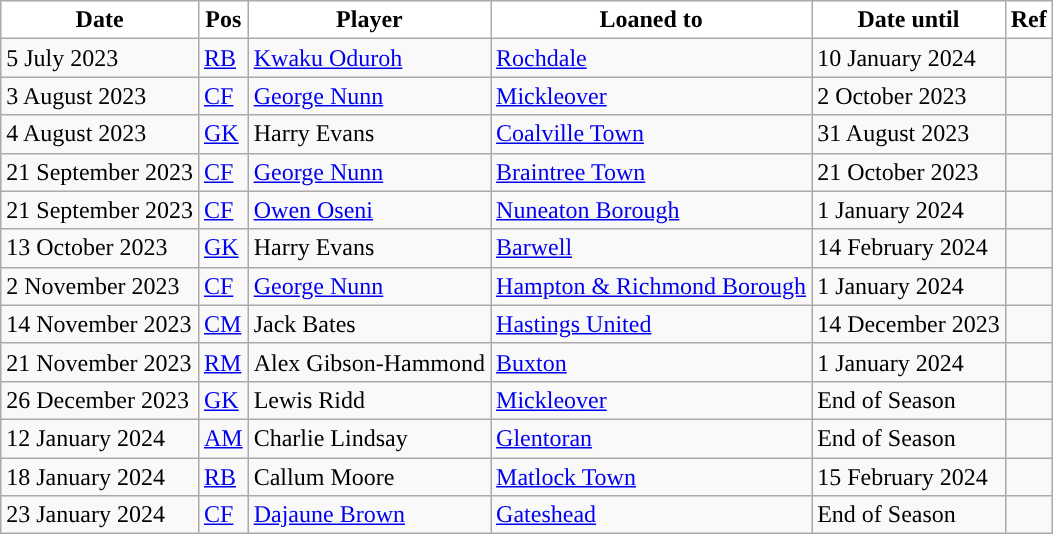<table class="wikitable plainrowheaders sortable">
<tr>
<th style="color:#000000; background:#ffffff; ">Date</th>
<th style="color:#000000; background:#ffffff; ">Pos</th>
<th style="color:#000000; background:#ffffff; ">Player</th>
<th style="color:#000000; background:#ffffff; ">Loaned to</th>
<th style="color:#000000; background:#ffffff; ">Date until</th>
<th style="color:#000000; background:#ffffff; ">Ref</th>
</tr>
<tr>
<td>5 July 2023</td>
<td><a href='#'>RB</a></td>
<td> <a href='#'>Kwaku Oduroh</a></td>
<td> <a href='#'>Rochdale</a></td>
<td>10 January 2024</td>
<td></td>
</tr>
<tr>
<td>3 August 2023</td>
<td><a href='#'>CF</a></td>
<td> <a href='#'>George Nunn</a></td>
<td> <a href='#'>Mickleover</a></td>
<td>2 October 2023</td>
<td></td>
</tr>
<tr>
<td>4 August 2023</td>
<td><a href='#'>GK</a></td>
<td> Harry Evans</td>
<td> <a href='#'>Coalville Town</a></td>
<td>31 August 2023</td>
<td></td>
</tr>
<tr>
<td>21 September 2023</td>
<td><a href='#'>CF</a></td>
<td> <a href='#'>George Nunn</a></td>
<td> <a href='#'>Braintree Town</a></td>
<td>21 October 2023</td>
<td></td>
</tr>
<tr>
<td>21 September 2023</td>
<td><a href='#'>CF</a></td>
<td> <a href='#'>Owen Oseni</a></td>
<td> <a href='#'>Nuneaton Borough</a></td>
<td>1 January 2024</td>
<td></td>
</tr>
<tr>
<td>13 October 2023</td>
<td><a href='#'>GK</a></td>
<td> Harry Evans</td>
<td> <a href='#'>Barwell</a></td>
<td>14 February 2024</td>
<td></td>
</tr>
<tr>
<td>2 November 2023</td>
<td><a href='#'>CF</a></td>
<td> <a href='#'>George Nunn</a></td>
<td> <a href='#'>Hampton & Richmond Borough</a></td>
<td>1 January 2024</td>
<td></td>
</tr>
<tr>
<td>14 November 2023</td>
<td><a href='#'>CM</a></td>
<td> Jack Bates</td>
<td> <a href='#'>Hastings United</a></td>
<td>14 December 2023</td>
<td></td>
</tr>
<tr>
<td>21 November 2023</td>
<td><a href='#'>RM</a></td>
<td> Alex Gibson-Hammond</td>
<td> <a href='#'>Buxton</a></td>
<td>1 January 2024</td>
<td></td>
</tr>
<tr>
<td>26 December 2023</td>
<td><a href='#'>GK</a></td>
<td> Lewis Ridd</td>
<td> <a href='#'>Mickleover</a></td>
<td>End of Season</td>
<td></td>
</tr>
<tr>
<td>12 January 2024</td>
<td><a href='#'>AM</a></td>
<td> Charlie Lindsay</td>
<td> <a href='#'>Glentoran</a></td>
<td>End of Season</td>
<td></td>
</tr>
<tr>
<td>18 January 2024</td>
<td><a href='#'>RB</a></td>
<td> Callum Moore</td>
<td> <a href='#'>Matlock Town</a></td>
<td>15 February 2024</td>
<td></td>
</tr>
<tr>
<td>23 January 2024</td>
<td><a href='#'>CF</a></td>
<td> <a href='#'>Dajaune Brown</a></td>
<td> <a href='#'>Gateshead</a></td>
<td>End of Season</td>
<td></td>
</tr>
</table>
